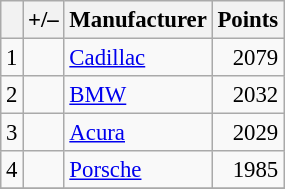<table class="wikitable" style="font-size: 95%;">
<tr>
<th scope="col"></th>
<th scope="col">+/–</th>
<th scope="col">Manufacturer</th>
<th scope="col">Points</th>
</tr>
<tr>
<td align=center>1</td>
<td align="left"></td>
<td> <a href='#'>Cadillac</a></td>
<td align=right>2079</td>
</tr>
<tr>
<td align=center>2</td>
<td align="left"></td>
<td> <a href='#'>BMW</a></td>
<td align=right>2032</td>
</tr>
<tr>
<td align=center>3</td>
<td align="left"></td>
<td> <a href='#'>Acura</a></td>
<td align=right>2029</td>
</tr>
<tr>
<td align=center>4</td>
<td align="left"></td>
<td> <a href='#'>Porsche</a></td>
<td align=right>1985</td>
</tr>
<tr>
</tr>
</table>
